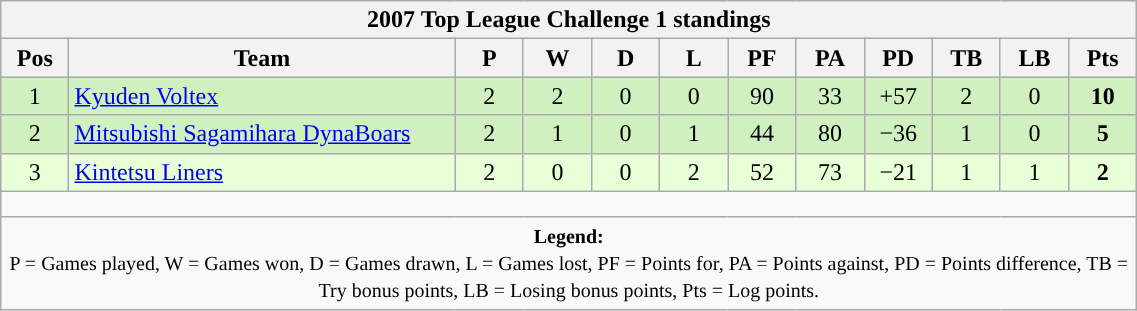<table class="wikitable" style="text-align:center; font-size:100%; width:60%;">
<tr>
<th colspan="100%" cellpadding="0" cellspacing="0"><strong>2007 Top League Challenge 1 standings</strong></th>
</tr>
<tr>
<th style="width:6%;">Pos</th>
<th style="width:34%;">Team</th>
<th style="width:6%;">P</th>
<th style="width:6%;">W</th>
<th style="width:6%;">D</th>
<th style="width:6%;">L</th>
<th style="width:6%;">PF</th>
<th style="width:6%;">PA</th>
<th style="width:6%;">PD</th>
<th style="width:6%;">TB</th>
<th style="width:6%;">LB</th>
<th style="width:6%;">Pts<br></th>
</tr>
<tr style="background:#D0F0C0;">
<td>1</td>
<td style="text-align:left;"><a href='#'>Kyuden Voltex</a></td>
<td>2</td>
<td>2</td>
<td>0</td>
<td>0</td>
<td>90</td>
<td>33</td>
<td>+57</td>
<td>2</td>
<td>0</td>
<td><strong>10</strong></td>
</tr>
<tr style="background:#D0F0C0;">
<td>2</td>
<td style="text-align:left;"><a href='#'>Mitsubishi Sagamihara DynaBoars</a></td>
<td>2</td>
<td>1</td>
<td>0</td>
<td>1</td>
<td>44</td>
<td>80</td>
<td>−36</td>
<td>1</td>
<td>0</td>
<td><strong>5</strong></td>
</tr>
<tr style="background:#E8FFD8;">
<td>3</td>
<td style="text-align:left;"><a href='#'>Kintetsu Liners</a></td>
<td>2</td>
<td>0</td>
<td>0</td>
<td>2</td>
<td>52</td>
<td>73</td>
<td>−21</td>
<td>1</td>
<td>1</td>
<td><strong>2</strong></td>
</tr>
<tr>
<td colspan="100%" style="height:10px;"></td>
</tr>
<tr>
<td colspan="100%"><small><strong>Legend:</strong> <br> P = Games played, W = Games won, D = Games drawn, L = Games lost, PF = Points for, PA = Points against, PD = Points difference, TB = Try bonus points, LB = Losing bonus points, Pts = Log points.</small></td>
</tr>
</table>
